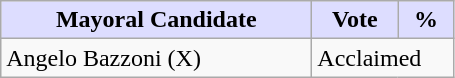<table class="wikitable">
<tr>
<th style="background:#ddf; width:200px;">Mayoral Candidate</th>
<th style="background:#ddf; width:50px;">Vote</th>
<th style="background:#ddf; width:30px;">%</th>
</tr>
<tr>
<td>Angelo Bazzoni (X)</td>
<td colspan="2">Acclaimed</td>
</tr>
</table>
